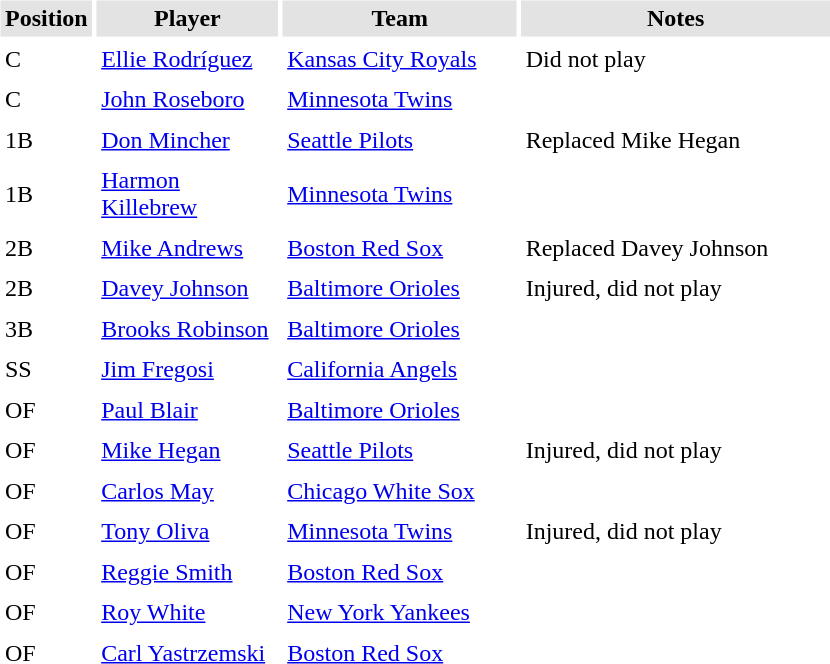<table border="0" cellspacing="3" cellpadding="3">
<tr style="background: #e3e3e3;">
<th width="50">Position</th>
<th style="width:115px;">Player</th>
<th style="width:150px;">Team</th>
<th style="width:200px;">Notes</th>
</tr>
<tr>
<td>C</td>
<td><a href='#'>Ellie Rodríguez</a></td>
<td><a href='#'>Kansas City Royals</a></td>
<td>Did not play</td>
</tr>
<tr>
<td>C</td>
<td><a href='#'>John Roseboro</a></td>
<td><a href='#'>Minnesota Twins</a></td>
<td></td>
</tr>
<tr>
<td>1B</td>
<td><a href='#'>Don Mincher</a></td>
<td><a href='#'>Seattle Pilots</a></td>
<td>Replaced Mike Hegan</td>
</tr>
<tr>
<td>1B</td>
<td><a href='#'>Harmon Killebrew</a></td>
<td><a href='#'>Minnesota Twins</a></td>
<td></td>
</tr>
<tr>
<td>2B</td>
<td><a href='#'>Mike Andrews</a></td>
<td><a href='#'>Boston Red Sox</a></td>
<td>Replaced Davey Johnson</td>
</tr>
<tr>
<td>2B</td>
<td><a href='#'>Davey Johnson</a></td>
<td><a href='#'>Baltimore Orioles</a></td>
<td>Injured, did not play</td>
</tr>
<tr>
<td>3B</td>
<td><a href='#'>Brooks Robinson</a></td>
<td><a href='#'>Baltimore Orioles</a></td>
<td></td>
</tr>
<tr>
<td>SS</td>
<td><a href='#'>Jim Fregosi</a></td>
<td><a href='#'>California Angels</a></td>
<td></td>
</tr>
<tr>
<td>OF</td>
<td><a href='#'>Paul Blair</a></td>
<td><a href='#'>Baltimore Orioles</a></td>
<td></td>
</tr>
<tr>
<td>OF</td>
<td><a href='#'>Mike Hegan</a></td>
<td><a href='#'>Seattle Pilots</a></td>
<td>Injured, did not play</td>
</tr>
<tr>
<td>OF</td>
<td><a href='#'>Carlos May</a></td>
<td><a href='#'>Chicago White Sox</a></td>
<td></td>
</tr>
<tr>
<td>OF</td>
<td><a href='#'>Tony Oliva</a></td>
<td><a href='#'>Minnesota Twins</a></td>
<td>Injured, did not play</td>
</tr>
<tr>
<td>OF</td>
<td><a href='#'>Reggie Smith</a></td>
<td><a href='#'>Boston Red Sox</a></td>
<td></td>
</tr>
<tr>
<td>OF</td>
<td><a href='#'>Roy White</a></td>
<td><a href='#'>New York Yankees</a></td>
<td></td>
</tr>
<tr>
<td>OF</td>
<td><a href='#'>Carl Yastrzemski</a></td>
<td><a href='#'>Boston Red Sox</a></td>
<td></td>
</tr>
</table>
